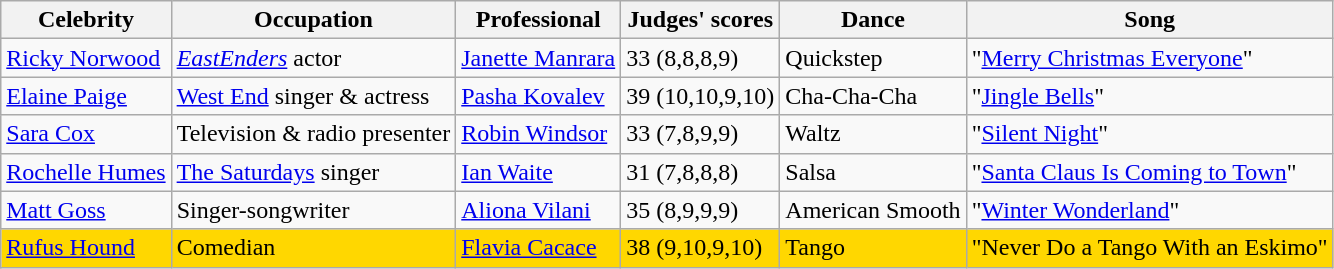<table class="wikitable sortable">
<tr>
<th>Celebrity</th>
<th>Occupation</th>
<th>Professional</th>
<th>Judges' scores</th>
<th>Dance</th>
<th>Song</th>
</tr>
<tr>
<td><a href='#'>Ricky Norwood</a></td>
<td><em><a href='#'>EastEnders</a></em> actor</td>
<td><a href='#'>Janette Manrara</a></td>
<td>33 (8,8,8,9)</td>
<td>Quickstep</td>
<td>"<a href='#'>Merry Christmas Everyone</a>"</td>
</tr>
<tr>
<td><a href='#'>Elaine Paige</a></td>
<td><a href='#'>West End</a> singer & actress</td>
<td><a href='#'>Pasha Kovalev</a></td>
<td>39 (10,10,9,10)</td>
<td>Cha-Cha-Cha</td>
<td>"<a href='#'>Jingle Bells</a>"</td>
</tr>
<tr>
<td><a href='#'>Sara Cox</a></td>
<td>Television & radio presenter</td>
<td><a href='#'>Robin Windsor</a></td>
<td>33 (7,8,9,9)</td>
<td>Waltz</td>
<td>"<a href='#'>Silent Night</a>"</td>
</tr>
<tr>
<td><a href='#'>Rochelle Humes</a></td>
<td><a href='#'>The Saturdays</a> singer</td>
<td><a href='#'>Ian Waite</a></td>
<td>31 (7,8,8,8)</td>
<td>Salsa</td>
<td>"<a href='#'>Santa Claus Is Coming to Town</a>"</td>
</tr>
<tr>
<td><a href='#'>Matt Goss</a></td>
<td>Singer-songwriter</td>
<td><a href='#'>Aliona Vilani</a></td>
<td>35 (8,9,9,9)</td>
<td>American Smooth</td>
<td>"<a href='#'>Winter Wonderland</a>"</td>
</tr>
<tr style="background:gold">
<td><a href='#'>Rufus Hound</a></td>
<td>Comedian</td>
<td><a href='#'>Flavia Cacace</a></td>
<td>38 (9,10,9,10)</td>
<td>Tango</td>
<td>"Never Do a Tango With an Eskimo"</td>
</tr>
</table>
